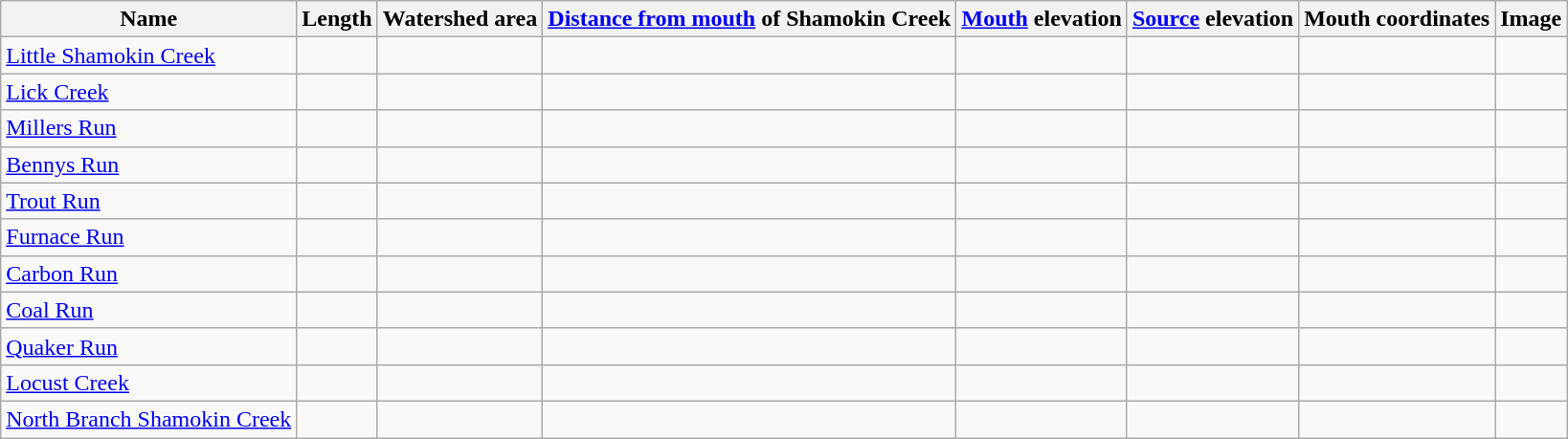<table class="wikitable sortable">
<tr>
<th>Name</th>
<th>Length</th>
<th>Watershed area</th>
<th><a href='#'>Distance from mouth</a> of Shamokin Creek</th>
<th><a href='#'>Mouth</a> elevation</th>
<th><a href='#'>Source</a> elevation</th>
<th class="unsortable">Mouth coordinates</th>
<th class="unsortable">Image</th>
</tr>
<tr>
<td><a href='#'>Little Shamokin Creek</a></td>
<td></td>
<td></td>
<td></td>
<td></td>
<td></td>
<td></td>
<td></td>
</tr>
<tr>
<td><a href='#'>Lick Creek</a></td>
<td></td>
<td></td>
<td></td>
<td></td>
<td></td>
<td></td>
<td></td>
</tr>
<tr>
<td><a href='#'>Millers Run</a></td>
<td></td>
<td></td>
<td></td>
<td></td>
<td></td>
<td></td>
<td></td>
</tr>
<tr>
<td><a href='#'>Bennys Run</a></td>
<td></td>
<td></td>
<td></td>
<td></td>
<td></td>
<td></td>
<td></td>
</tr>
<tr>
<td><a href='#'>Trout Run</a></td>
<td></td>
<td></td>
<td></td>
<td></td>
<td></td>
<td></td>
<td></td>
</tr>
<tr>
<td><a href='#'>Furnace Run</a></td>
<td></td>
<td></td>
<td></td>
<td></td>
<td></td>
<td></td>
<td></td>
</tr>
<tr>
<td><a href='#'>Carbon Run</a></td>
<td></td>
<td></td>
<td></td>
<td></td>
<td></td>
<td></td>
<td></td>
</tr>
<tr>
<td><a href='#'>Coal Run</a></td>
<td></td>
<td></td>
<td></td>
<td></td>
<td></td>
<td></td>
<td></td>
</tr>
<tr>
<td><a href='#'>Quaker Run</a></td>
<td></td>
<td></td>
<td></td>
<td></td>
<td></td>
<td></td>
<td></td>
</tr>
<tr>
<td><a href='#'>Locust Creek</a></td>
<td></td>
<td></td>
<td></td>
<td></td>
<td></td>
<td></td>
<td></td>
</tr>
<tr>
<td><a href='#'>North Branch Shamokin Creek</a></td>
<td></td>
<td></td>
<td></td>
<td></td>
<td></td>
<td></td>
<td></td>
</tr>
</table>
